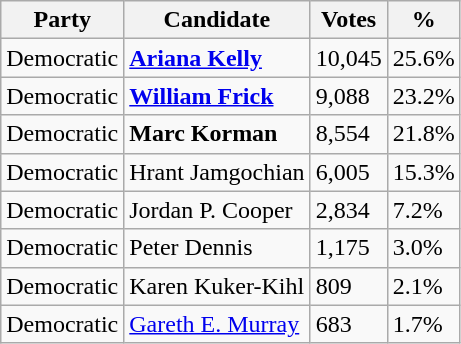<table class="wikitable">
<tr>
<th>Party</th>
<th>Candidate</th>
<th>Votes</th>
<th>%</th>
</tr>
<tr>
<td>Democratic</td>
<td><strong><a href='#'>Ariana Kelly</a></strong></td>
<td>10,045</td>
<td>25.6%</td>
</tr>
<tr>
<td>Democratic</td>
<td><strong><a href='#'>William Frick</a></strong></td>
<td>9,088</td>
<td>23.2%</td>
</tr>
<tr>
<td>Democratic</td>
<td><strong>Marc Korman</strong></td>
<td>8,554</td>
<td>21.8%</td>
</tr>
<tr>
<td>Democratic</td>
<td>Hrant Jamgochian</td>
<td>6,005</td>
<td>15.3%</td>
</tr>
<tr>
<td>Democratic</td>
<td>Jordan P. Cooper</td>
<td>2,834</td>
<td>7.2%</td>
</tr>
<tr>
<td>Democratic</td>
<td>Peter Dennis</td>
<td>1,175</td>
<td>3.0%</td>
</tr>
<tr>
<td>Democratic</td>
<td>Karen Kuker-Kihl</td>
<td>809</td>
<td>2.1%</td>
</tr>
<tr>
<td>Democratic</td>
<td><a href='#'>Gareth E. Murray</a></td>
<td>683</td>
<td>1.7%</td>
</tr>
</table>
